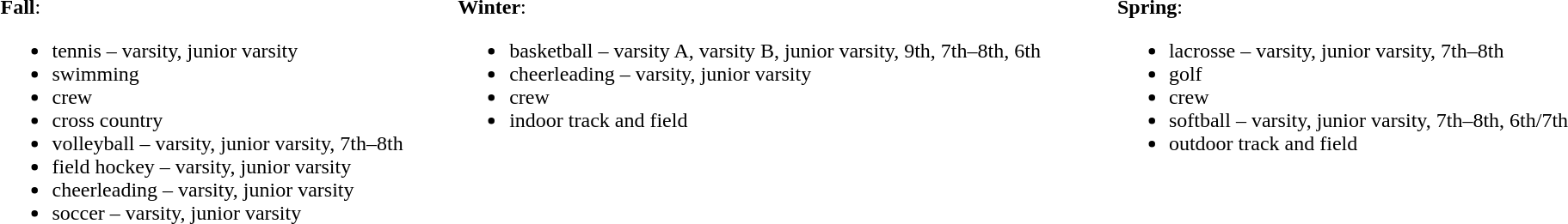<table width="100%">
<tr ---->
<td valign="top"><br><strong>Fall</strong>:<ul><li>tennis – varsity, junior varsity</li><li>swimming</li><li>crew</li><li>cross country</li><li>volleyball – varsity, junior varsity, 7th–8th</li><li>field hockey – varsity, junior varsity</li><li>cheerleading – varsity, junior varsity</li><li>soccer – varsity, junior varsity</li></ul></td>
<td valign="top"><br><strong>Winter</strong>:<ul><li>basketball – varsity A, varsity B, junior varsity, 9th, 7th–8th, 6th</li><li>cheerleading – varsity, junior varsity</li><li>crew</li><li>indoor track and field</li></ul></td>
<td valign="top"><br><strong>Spring</strong>:<ul><li>lacrosse – varsity, junior varsity, 7th–8th</li><li>golf</li><li>crew</li><li>softball – varsity, junior varsity, 7th–8th, 6th/7th</li><li>outdoor track and field</li></ul></td>
</tr>
</table>
